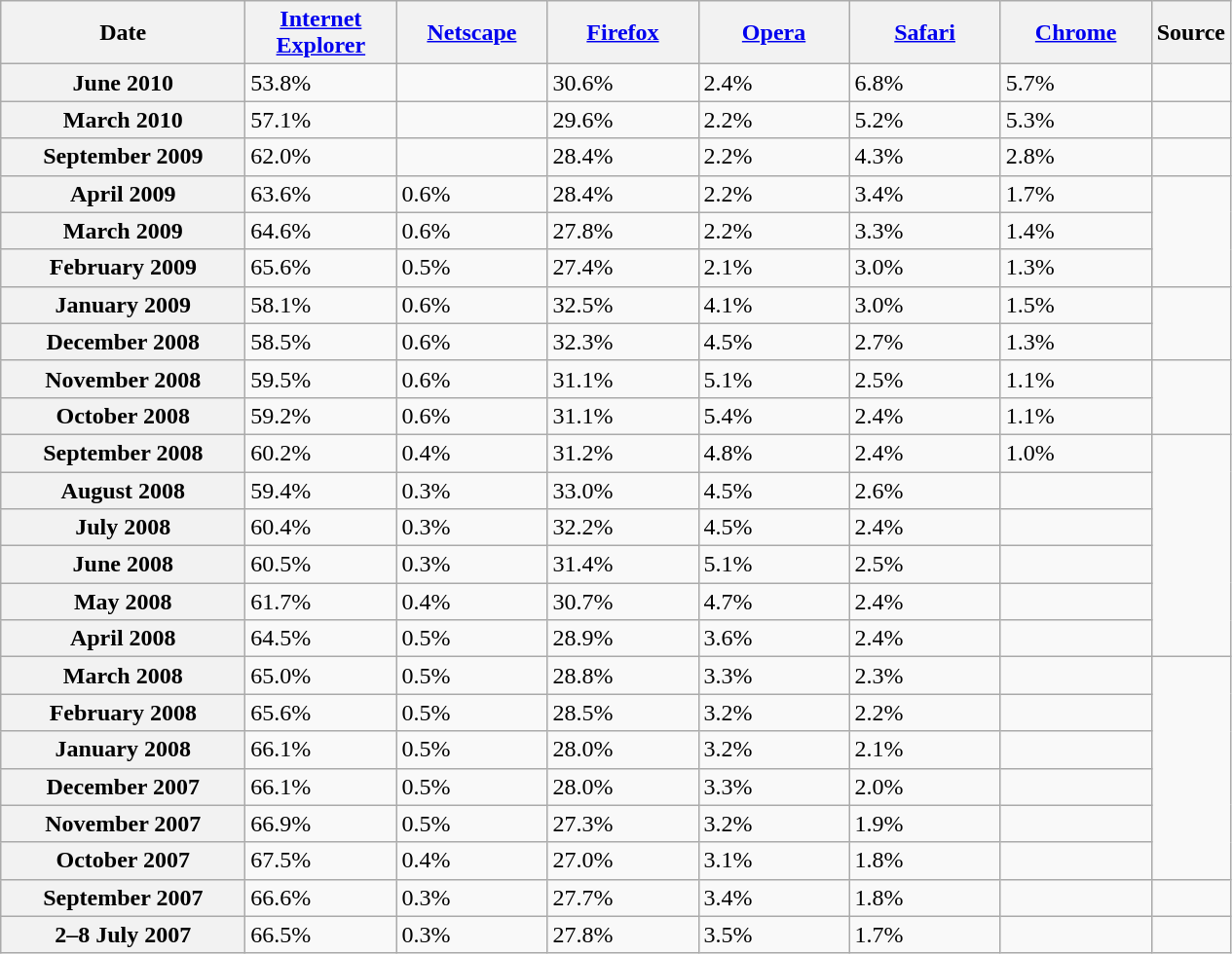<table class="wikitable plainrowheaders sortable" style="width: auto; table-layout: fixed;">
<tr>
<th scope="col" style="width:10em">Date</th>
<th scope="col" style="width:6em"><a href='#'>Internet Explorer</a></th>
<th scope="col" style="width:6em"><a href='#'>Netscape</a></th>
<th scope="col" style="width:6em"><a href='#'>Firefox</a></th>
<th scope="col" style="width:6em"><a href='#'>Opera</a></th>
<th scope="col" style="width:6em"><a href='#'>Safari</a></th>
<th scope="col" style="width:6em"><a href='#'>Chrome</a></th>
<th scope="col">Source</th>
</tr>
<tr>
<th scope="row">June 2010</th>
<td>53.8%</td>
<td></td>
<td>30.6%</td>
<td>2.4%</td>
<td>6.8%</td>
<td>5.7%</td>
<td></td>
</tr>
<tr>
<th scope="row">March 2010</th>
<td>57.1%</td>
<td></td>
<td>29.6%</td>
<td>2.2%</td>
<td>5.2%</td>
<td>5.3%</td>
<td></td>
</tr>
<tr>
<th scope="row">September 2009</th>
<td>62.0%</td>
<td></td>
<td>28.4%</td>
<td>2.2%</td>
<td>4.3%</td>
<td>2.8%</td>
<td></td>
</tr>
<tr>
<th scope="row">April 2009</th>
<td>63.6%</td>
<td>0.6%</td>
<td>28.4%</td>
<td>2.2%</td>
<td>3.4%</td>
<td>1.7%</td>
<td rowspan="3"></td>
</tr>
<tr>
<th scope="row">March 2009</th>
<td>64.6%</td>
<td>0.6%</td>
<td>27.8%</td>
<td>2.2%</td>
<td>3.3%</td>
<td>1.4%</td>
</tr>
<tr>
<th scope="row">February 2009</th>
<td>65.6%</td>
<td>0.5%</td>
<td>27.4%</td>
<td>2.1%</td>
<td>3.0%</td>
<td>1.3%</td>
</tr>
<tr>
<th scope="row">January 2009</th>
<td>58.1%</td>
<td>0.6%</td>
<td>32.5%</td>
<td>4.1%</td>
<td>3.0%</td>
<td>1.5%</td>
<td rowspan="2"></td>
</tr>
<tr>
<th scope="row">December 2008</th>
<td>58.5%</td>
<td>0.6%</td>
<td>32.3%</td>
<td>4.5%</td>
<td>2.7%</td>
<td>1.3%</td>
</tr>
<tr>
<th scope="row">November 2008</th>
<td>59.5%</td>
<td>0.6%</td>
<td>31.1%</td>
<td>5.1%</td>
<td>2.5%</td>
<td>1.1%</td>
<td rowspan="2"></td>
</tr>
<tr>
<th scope="row">October 2008</th>
<td>59.2%</td>
<td>0.6%</td>
<td>31.1%</td>
<td>5.4%</td>
<td>2.4%</td>
<td>1.1%</td>
</tr>
<tr>
<th scope="row">September 2008</th>
<td>60.2%</td>
<td>0.4%</td>
<td>31.2%</td>
<td>4.8%</td>
<td>2.4%</td>
<td>1.0%</td>
<td rowspan="6"></td>
</tr>
<tr>
<th scope="row">August 2008</th>
<td>59.4%</td>
<td>0.3%</td>
<td>33.0%</td>
<td>4.5%</td>
<td>2.6%</td>
<td></td>
</tr>
<tr>
<th scope="row">July 2008</th>
<td>60.4%</td>
<td>0.3%</td>
<td>32.2%</td>
<td>4.5%</td>
<td>2.4%</td>
<td></td>
</tr>
<tr>
<th scope="row">June 2008</th>
<td>60.5%</td>
<td>0.3%</td>
<td>31.4%</td>
<td>5.1%</td>
<td>2.5%</td>
<td></td>
</tr>
<tr>
<th scope="row">May 2008</th>
<td>61.7%</td>
<td>0.4%</td>
<td>30.7%</td>
<td>4.7%</td>
<td>2.4%</td>
<td></td>
</tr>
<tr>
<th scope="row">April 2008</th>
<td>64.5%</td>
<td>0.5%</td>
<td>28.9%</td>
<td>3.6%</td>
<td>2.4%</td>
<td></td>
</tr>
<tr>
<th scope="row">March 2008</th>
<td>65.0%</td>
<td>0.5%</td>
<td>28.8%</td>
<td>3.3%</td>
<td>2.3%</td>
<td></td>
<td rowspan="6"></td>
</tr>
<tr>
<th scope="row">February 2008</th>
<td>65.6%</td>
<td>0.5%</td>
<td>28.5%</td>
<td>3.2%</td>
<td>2.2%</td>
<td></td>
</tr>
<tr>
<th scope="row">January 2008</th>
<td>66.1%</td>
<td>0.5%</td>
<td>28.0%</td>
<td>3.2%</td>
<td>2.1%</td>
<td></td>
</tr>
<tr>
<th scope="row">December 2007</th>
<td>66.1%</td>
<td>0.5%</td>
<td>28.0%</td>
<td>3.3%</td>
<td>2.0%</td>
<td></td>
</tr>
<tr>
<th scope="row">November 2007</th>
<td>66.9%</td>
<td>0.5%</td>
<td>27.3%</td>
<td>3.2%</td>
<td>1.9%</td>
<td></td>
</tr>
<tr>
<th scope="row">October 2007</th>
<td>67.5%</td>
<td>0.4%</td>
<td>27.0%</td>
<td>3.1%</td>
<td>1.8%</td>
<td></td>
</tr>
<tr>
<th scope="row">September 2007</th>
<td>66.6%</td>
<td>0.3%</td>
<td>27.7%</td>
<td>3.4%</td>
<td>1.8%</td>
<td></td>
<td></td>
</tr>
<tr>
<th scope="row">2–8 July 2007</th>
<td>66.5%</td>
<td>0.3%</td>
<td>27.8%</td>
<td>3.5%</td>
<td>1.7%</td>
<td></td>
<td></td>
</tr>
</table>
